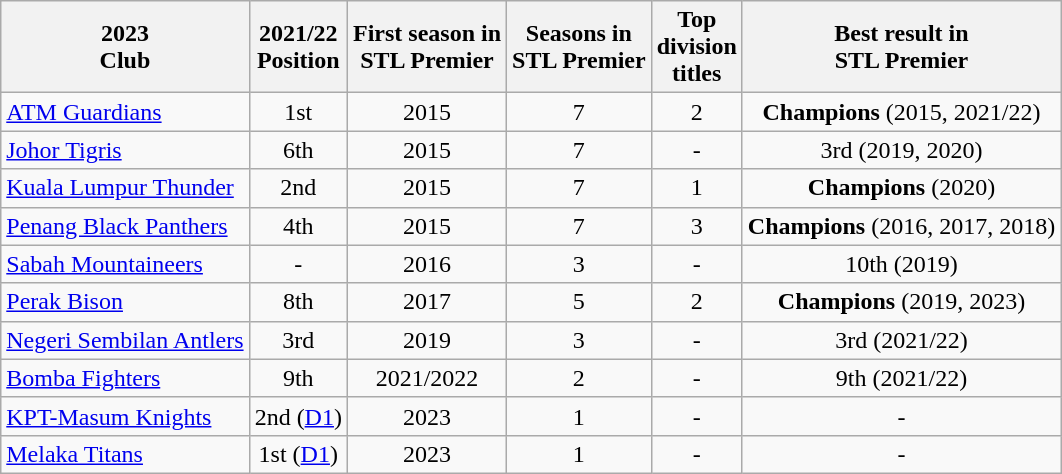<table class="wikitable sortable" style="text-align:center">
<tr>
<th>2023<br>Club</th>
<th>2021/22<br>Position</th>
<th>First season in<br>STL Premier</th>
<th>Seasons in<br>STL Premier</th>
<th>Top<br>division<br>titles</th>
<th>Best result in<br>STL Premier</th>
</tr>
<tr>
<td style="text-align:left"><a href='#'>ATM Guardians</a></td>
<td>1st</td>
<td>2015</td>
<td>7</td>
<td>2</td>
<td><strong>Champions</strong> (2015, 2021/22)</td>
</tr>
<tr>
<td style="text-align:left"><a href='#'>Johor Tigris</a></td>
<td>6th</td>
<td>2015</td>
<td>7</td>
<td>-</td>
<td>3rd (2019, 2020)</td>
</tr>
<tr>
<td style="text-align:left"><a href='#'>Kuala Lumpur Thunder</a></td>
<td>2nd</td>
<td>2015</td>
<td>7</td>
<td>1</td>
<td><strong>Champions</strong> (2020)</td>
</tr>
<tr>
<td style="text-align:left"><a href='#'>Penang Black Panthers</a></td>
<td>4th</td>
<td>2015</td>
<td>7</td>
<td>3</td>
<td><strong>Champions</strong> (2016, 2017, 2018)</td>
</tr>
<tr>
<td style="text-align:left"><a href='#'>Sabah Mountaineers</a></td>
<td>-</td>
<td>2016</td>
<td>3</td>
<td>-</td>
<td>10th (2019)</td>
</tr>
<tr>
<td style="text-align:left"><a href='#'>Perak Bison</a></td>
<td>8th</td>
<td>2017</td>
<td>5</td>
<td>2</td>
<td><strong>Champions</strong> (2019, 2023)</td>
</tr>
<tr>
<td style="text-align:left"><a href='#'>Negeri Sembilan Antlers</a></td>
<td>3rd</td>
<td>2019</td>
<td>3</td>
<td>-</td>
<td>3rd (2021/22)</td>
</tr>
<tr>
<td style="text-align:left"><a href='#'>Bomba Fighters</a></td>
<td>9th</td>
<td>2021/2022</td>
<td>2</td>
<td>-</td>
<td>9th (2021/22)</td>
</tr>
<tr>
<td style="text-align:left"><a href='#'>KPT-Masum Knights</a></td>
<td>2nd (<a href='#'>D1</a>)</td>
<td>2023</td>
<td>1</td>
<td>-</td>
<td>-</td>
</tr>
<tr>
<td style="text-align:left"><a href='#'>Melaka Titans</a></td>
<td>1st (<a href='#'>D1</a>)</td>
<td>2023</td>
<td>1</td>
<td>-</td>
<td>-</td>
</tr>
</table>
